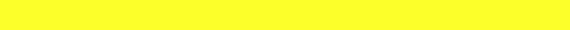<table cellspacing="0"  style="width:30%; margin:auto;">
<tr>
<td style="background:#fcff2a;"> </td>
</tr>
</table>
